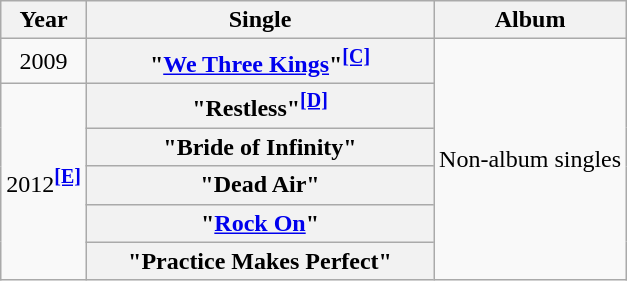<table class="wikitable plainrowheaders" style="text-align:center;">
<tr>
<th>Year</th>
<th style="width:14em;">Single</th>
<th>Album</th>
</tr>
<tr>
<td>2009</td>
<th scope="row">"<a href='#'>We Three Kings</a>"<sup><span></span><a href='#'><strong>[C]</strong></a></sup></th>
<td rowspan="6">Non-album singles</td>
</tr>
<tr>
<td rowspan="5">2012<sup><a href='#'><strong>[E]</strong></a></sup></td>
<th scope="row">"Restless"<sup><span></span><a href='#'><strong>[D]</strong></a></sup></th>
</tr>
<tr>
<th scope="row">"Bride of Infinity"</th>
</tr>
<tr>
<th scope="row">"Dead Air"</th>
</tr>
<tr>
<th scope="row">"<a href='#'>Rock On</a>"</th>
</tr>
<tr>
<th scope="row">"Practice Makes Perfect"</th>
</tr>
</table>
